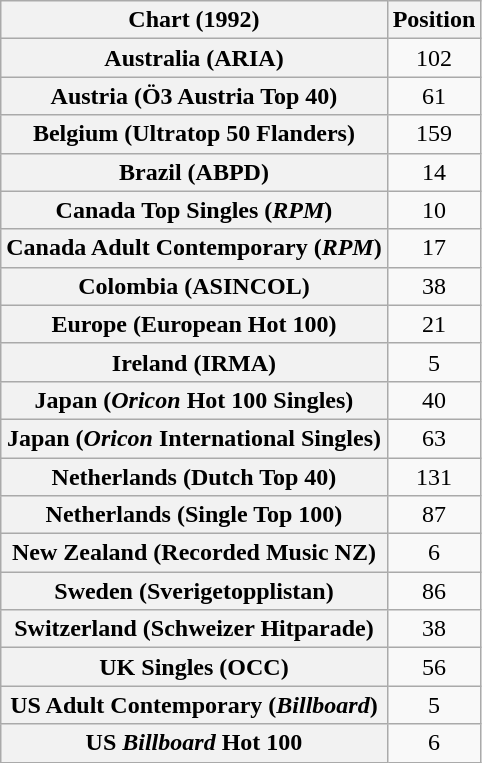<table class="wikitable sortable plainrowheaders" style="text-align:center">
<tr>
<th>Chart (1992)</th>
<th>Position</th>
</tr>
<tr>
<th scope="row">Australia (ARIA)</th>
<td>102</td>
</tr>
<tr>
<th scope="row">Austria (Ö3 Austria Top 40)</th>
<td>61</td>
</tr>
<tr>
<th scope="row">Belgium (Ultratop 50 Flanders)</th>
<td>159</td>
</tr>
<tr>
<th scope="row">Brazil (ABPD)</th>
<td>14</td>
</tr>
<tr>
<th scope="row">Canada Top Singles (<em>RPM</em>)</th>
<td>10</td>
</tr>
<tr>
<th scope="row">Canada Adult Contemporary (<em>RPM</em>)</th>
<td>17</td>
</tr>
<tr>
<th scope="row">Colombia (ASINCOL)</th>
<td>38</td>
</tr>
<tr>
<th scope="row">Europe (European Hot 100)</th>
<td>21</td>
</tr>
<tr>
<th scope="row">Ireland (IRMA)</th>
<td>5</td>
</tr>
<tr>
<th scope="row">Japan (<em>Oricon</em> Hot 100 Singles)</th>
<td>40</td>
</tr>
<tr>
<th scope="row">Japan (<em>Oricon</em> International Singles)</th>
<td>63</td>
</tr>
<tr>
<th scope="row">Netherlands (Dutch Top 40)</th>
<td>131</td>
</tr>
<tr>
<th scope="row">Netherlands (Single Top 100)</th>
<td>87</td>
</tr>
<tr>
<th scope="row">New Zealand (Recorded Music NZ)</th>
<td>6</td>
</tr>
<tr>
<th scope="row">Sweden (Sverigetopplistan)</th>
<td>86</td>
</tr>
<tr>
<th scope="row">Switzerland (Schweizer Hitparade)</th>
<td>38</td>
</tr>
<tr>
<th scope="row">UK Singles (OCC)</th>
<td>56</td>
</tr>
<tr>
<th scope="row">US Adult Contemporary (<em>Billboard</em>)</th>
<td>5</td>
</tr>
<tr>
<th scope="row">US <em>Billboard</em> Hot 100</th>
<td>6</td>
</tr>
</table>
